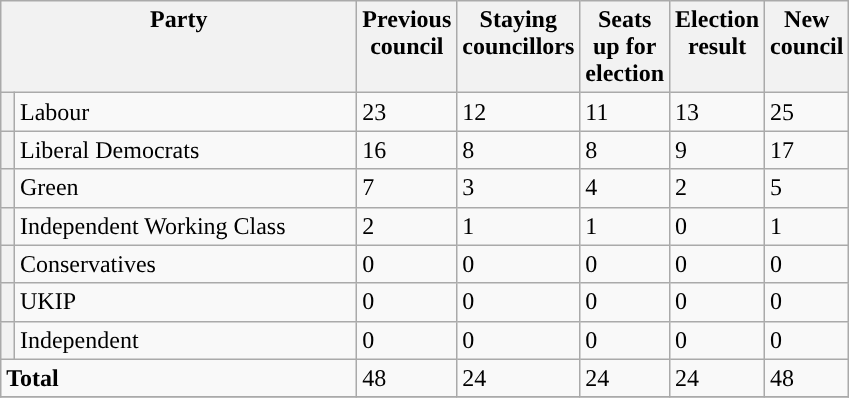<table class="wikitable">
<tr>
<th valign=top colspan="2" style="width: 230px">Party</th>
<th valign=top style="width: 30px">Previous council</th>
<th valign=top style="width: 30px">Staying councillors</th>
<th valign=top style="width: 30px">Seats up for election</th>
<th valign=top style="width: 30px">Election result</th>
<th valign=top style="width: 30px">New council</th>
</tr>
<tr>
<th style="background-color: "></th>
<td>Labour</td>
<td>23</td>
<td>12</td>
<td>11</td>
<td>13</td>
<td>25</td>
</tr>
<tr>
<th style="background-color: "></th>
<td>Liberal Democrats</td>
<td>16</td>
<td>8</td>
<td>8</td>
<td>9</td>
<td>17</td>
</tr>
<tr>
<th style="background-color: "></th>
<td>Green</td>
<td>7</td>
<td>3</td>
<td>4</td>
<td>2</td>
<td>5</td>
</tr>
<tr>
<th style="background-color: "></th>
<td>Independent Working Class</td>
<td>2</td>
<td>1</td>
<td>1</td>
<td>0</td>
<td>1</td>
</tr>
<tr>
<th style="background-color: "></th>
<td>Conservatives</td>
<td>0</td>
<td>0</td>
<td>0</td>
<td>0</td>
<td>0</td>
</tr>
<tr>
<th style="background-color: "></th>
<td>UKIP</td>
<td>0</td>
<td>0</td>
<td>0</td>
<td>0</td>
<td>0</td>
</tr>
<tr>
<th style="background-color: "></th>
<td>Independent</td>
<td>0</td>
<td>0</td>
<td>0</td>
<td>0</td>
<td>0</td>
</tr>
<tr>
<td colspan="2"><strong>Total</strong></td>
<td>48</td>
<td>24</td>
<td>24</td>
<td>24</td>
<td>48</td>
</tr>
<tr>
</tr>
</table>
